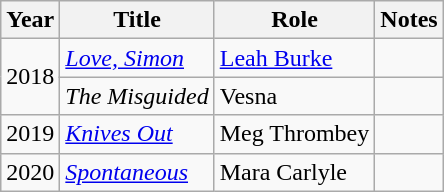<table class="wikitable sortable plainrowheaders">
<tr>
<th scope="col">Year</th>
<th scope="col">Title</th>
<th scope="col">Role</th>
<th scope="col" class="unsortable">Notes</th>
</tr>
<tr>
<td Rowspan="2">2018</td>
<td><em><a href='#'>Love, Simon</a></em></td>
<td><a href='#'>Leah Burke</a></td>
<td></td>
</tr>
<tr>
<td data-sort-value="Misguided, The"><em>The Misguided</em></td>
<td>Vesna</td>
<td></td>
</tr>
<tr>
<td>2019</td>
<td><em><a href='#'>Knives Out</a></em></td>
<td>Meg Thrombey</td>
<td></td>
</tr>
<tr>
<td>2020</td>
<td><em><a href='#'>Spontaneous</a></em></td>
<td>Mara Carlyle</td>
<td></td>
</tr>
</table>
